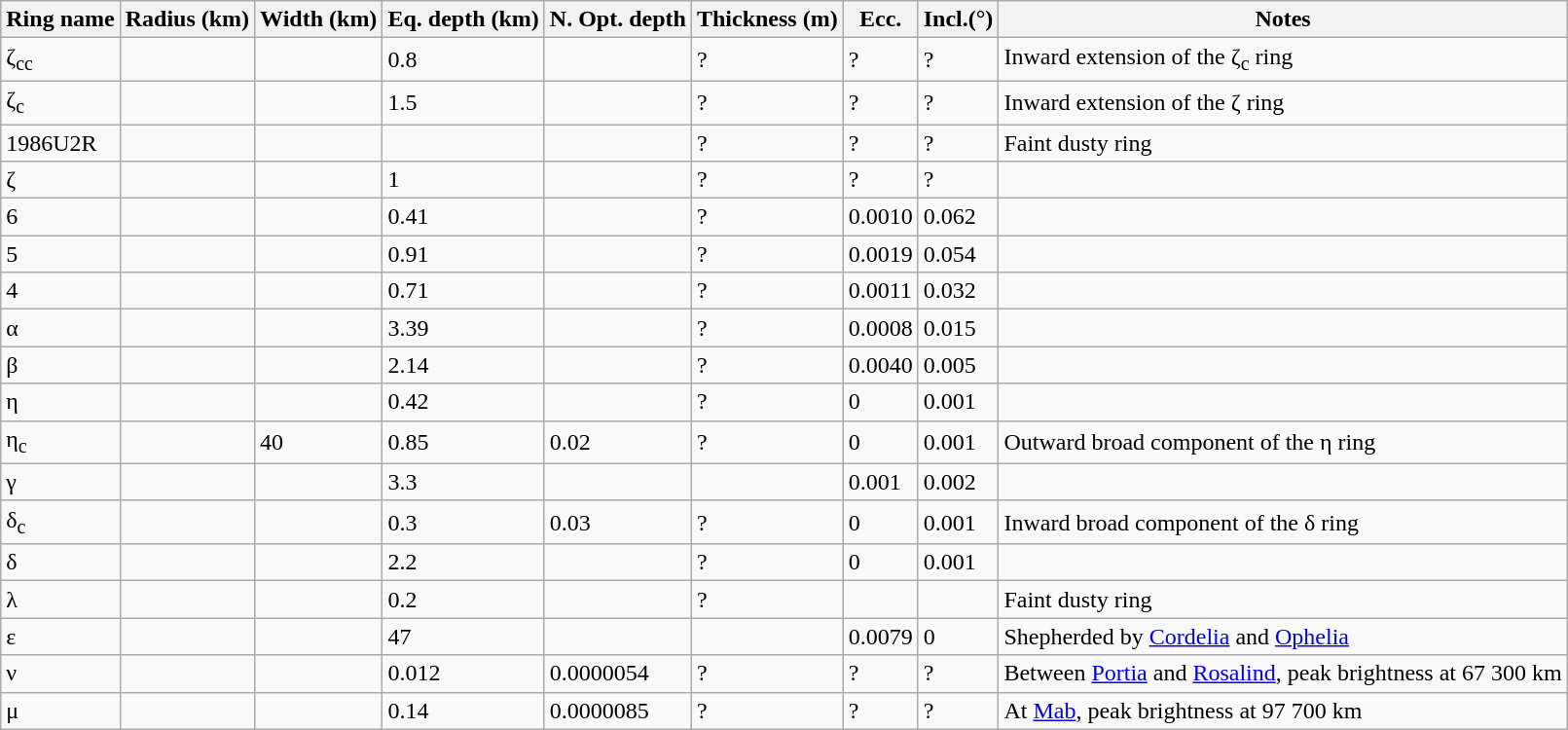<table class="wikitable sortable">
<tr>
<th><strong>Ring name</strong></th>
<th data-sort-type=number><strong>Radius (km)</strong></th>
<th data-sort-type=number><strong>Width (km)</strong></th>
<th data-sort-type=number><strong>Eq. depth (km)</strong></th>
<th data-sort-type=number><strong>N. Opt. depth</strong></th>
<th data-sort-type=number><strong>Thickness (m)</strong></th>
<th data-sort-type=number><strong>Ecc.</strong></th>
<th data-sort-type=number><strong>Incl.(°)</strong></th>
<th><strong>Notes</strong></th>
</tr>
<tr>
<td>ζ<sub>cc</sub></td>
<td></td>
<td></td>
<td>0.8</td>
<td></td>
<td>?</td>
<td>?</td>
<td>?</td>
<td>Inward extension of the ζ<sub>c</sub> ring</td>
</tr>
<tr>
<td>ζ<sub>c</sub></td>
<td></td>
<td></td>
<td>1.5</td>
<td></td>
<td>?</td>
<td>?</td>
<td>?</td>
<td>Inward extension of the ζ ring</td>
</tr>
<tr>
<td>1986U2R</td>
<td></td>
<td></td>
<td></td>
<td></td>
<td>?</td>
<td>?</td>
<td>?</td>
<td>Faint dusty ring</td>
</tr>
<tr>
<td>ζ</td>
<td></td>
<td></td>
<td>1</td>
<td></td>
<td>?</td>
<td>?</td>
<td>?</td>
<td></td>
</tr>
<tr>
<td>6</td>
<td></td>
<td></td>
<td>0.41</td>
<td></td>
<td>?</td>
<td>0.0010</td>
<td>0.062</td>
<td></td>
</tr>
<tr>
<td>5</td>
<td></td>
<td></td>
<td>0.91</td>
<td></td>
<td>?</td>
<td>0.0019</td>
<td>0.054</td>
<td></td>
</tr>
<tr>
<td>4</td>
<td></td>
<td></td>
<td>0.71</td>
<td></td>
<td>?</td>
<td>0.0011</td>
<td>0.032</td>
<td></td>
</tr>
<tr>
<td>α</td>
<td></td>
<td></td>
<td>3.39</td>
<td></td>
<td>?</td>
<td>0.0008</td>
<td>0.015</td>
<td></td>
</tr>
<tr>
<td>β</td>
<td></td>
<td></td>
<td>2.14</td>
<td></td>
<td>?</td>
<td>0.0040</td>
<td>0.005</td>
<td></td>
</tr>
<tr>
<td>η</td>
<td></td>
<td></td>
<td>0.42</td>
<td></td>
<td>?</td>
<td>0</td>
<td>0.001</td>
<td></td>
</tr>
<tr>
<td>η<sub>c</sub></td>
<td></td>
<td>40</td>
<td>0.85</td>
<td>0.02</td>
<td>?</td>
<td>0</td>
<td>0.001</td>
<td>Outward broad component of the η ring</td>
</tr>
<tr>
<td>γ</td>
<td></td>
<td></td>
<td>3.3</td>
<td></td>
<td></td>
<td>0.001</td>
<td>0.002</td>
<td></td>
</tr>
<tr>
<td>δ<sub>c</sub></td>
<td></td>
<td></td>
<td>0.3</td>
<td>0.03</td>
<td>?</td>
<td>0</td>
<td>0.001</td>
<td>Inward broad component of the δ ring</td>
</tr>
<tr>
<td>δ</td>
<td></td>
<td></td>
<td>2.2</td>
<td></td>
<td>?</td>
<td>0</td>
<td>0.001</td>
<td></td>
</tr>
<tr>
<td>λ</td>
<td></td>
<td></td>
<td>0.2</td>
<td></td>
<td>?</td>
<td></td>
<td></td>
<td>Faint dusty ring</td>
</tr>
<tr>
<td>ε</td>
<td></td>
<td></td>
<td>47</td>
<td></td>
<td></td>
<td>0.0079</td>
<td>0</td>
<td>Shepherded by <a href='#'>Cordelia</a> and <a href='#'>Ophelia</a></td>
</tr>
<tr>
<td>ν</td>
<td></td>
<td></td>
<td>0.012</td>
<td>0.0000054</td>
<td>?</td>
<td>?</td>
<td>?</td>
<td>Between <a href='#'>Portia</a> and <a href='#'>Rosalind</a>, peak brightness at 67 300 km</td>
</tr>
<tr>
<td>μ</td>
<td></td>
<td></td>
<td>0.14</td>
<td>0.0000085</td>
<td>?</td>
<td>?</td>
<td>?</td>
<td>At <a href='#'>Mab</a>, peak brightness at 97 700 km</td>
</tr>
</table>
